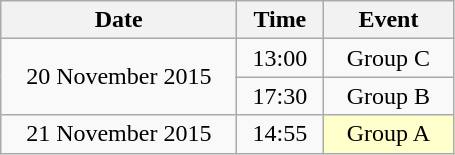<table class = "wikitable" style="text-align:center;">
<tr>
<th width=150>Date</th>
<th width=50>Time</th>
<th width=80>Event</th>
</tr>
<tr>
<td rowspan=2>20 November 2015</td>
<td>13:00</td>
<td>Group C</td>
</tr>
<tr>
<td>17:30</td>
<td>Group B</td>
</tr>
<tr>
<td>21 November 2015</td>
<td>14:55</td>
<td bgcolor=ffffcc>Group A</td>
</tr>
</table>
